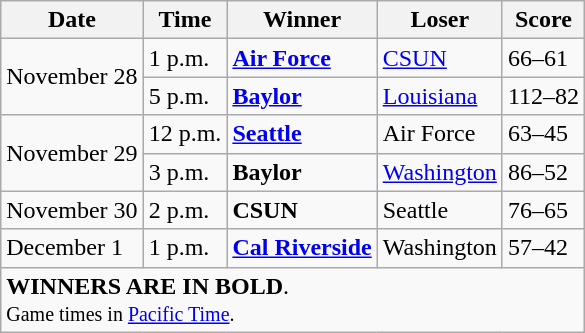<table class="wikitable">
<tr>
<th>Date</th>
<th>Time</th>
<th>Winner</th>
<th>Loser</th>
<th>Score</th>
</tr>
<tr>
<td rowspan="2">November 28</td>
<td>1 p.m.</td>
<td><strong><a href='#'>Air Force</a></strong></td>
<td><a href='#'>CSUN</a></td>
<td>66–61</td>
</tr>
<tr>
<td>5 p.m.</td>
<td><strong><a href='#'>Baylor</a></strong></td>
<td><a href='#'>Louisiana</a></td>
<td>112–82</td>
</tr>
<tr>
<td rowspan="2">November 29</td>
<td>12 p.m.</td>
<td><strong><a href='#'>Seattle</a></strong></td>
<td>Air Force</td>
<td>63–45</td>
</tr>
<tr>
<td>3 p.m.</td>
<td><strong>Baylor</strong></td>
<td><a href='#'>Washington</a></td>
<td>86–52</td>
</tr>
<tr>
<td>November 30</td>
<td>2 p.m.</td>
<td><strong>CSUN</strong></td>
<td>Seattle</td>
<td>76–65</td>
</tr>
<tr>
<td>December 1</td>
<td>1 p.m.</td>
<td><strong><a href='#'>Cal Riverside</a></strong></td>
<td>Washington</td>
<td>57–42</td>
</tr>
<tr>
<td colspan=5><strong>WINNERS ARE IN BOLD</strong>.<br><small>Game times in <a href='#'>Pacific Time</a>.</small></td>
</tr>
</table>
